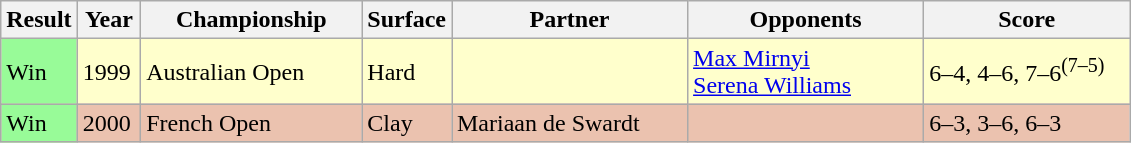<table class="sortable wikitable">
<tr>
<th style="width:40px">Result</th>
<th style="width:35px">Year</th>
<th style="width:140px">Championship</th>
<th style="width:50px">Surface</th>
<th style="width:150px">Partner</th>
<th style="width:150px">Opponents</th>
<th style="width:130px" class="unsortable">Score</th>
</tr>
<tr style="background:#ffc;">
<td style="background:#98fb98;">Win</td>
<td>1999</td>
<td>Australian Open</td>
<td>Hard</td>
<td></td>
<td> <a href='#'>Max Mirnyi</a> <br>  <a href='#'>Serena Williams</a></td>
<td>6–4, 4–6, 7–6<sup>(7–5)</sup></td>
</tr>
<tr style="background:#ebc2af;">
<td style="background:#98fb98;">Win</td>
<td>2000</td>
<td>French Open</td>
<td>Clay</td>
<td> Mariaan de Swardt</td>
<td></td>
<td>6–3, 3–6, 6–3</td>
</tr>
</table>
